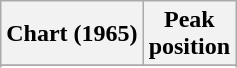<table class="wikitable sortable">
<tr>
<th align="center">Chart (1965)</th>
<th align="center">Peak<br>position</th>
</tr>
<tr>
</tr>
<tr>
</tr>
</table>
